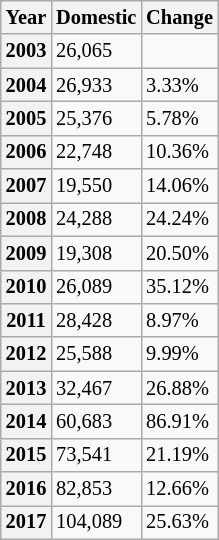<table class="wikitable sortable" style="font-size: 85%">
<tr>
<th>Year</th>
<th>Domestic</th>
<th>Change</th>
</tr>
<tr>
<th>2003</th>
<td>26,065</td>
<td></td>
</tr>
<tr>
<th>2004</th>
<td>26,933</td>
<td> 3.33%</td>
</tr>
<tr>
<th>2005</th>
<td>25,376</td>
<td> 5.78%</td>
</tr>
<tr>
<th>2006</th>
<td>22,748</td>
<td> 10.36%</td>
</tr>
<tr>
<th>2007</th>
<td>19,550</td>
<td> 14.06%</td>
</tr>
<tr>
<th>2008</th>
<td>24,288</td>
<td> 24.24%</td>
</tr>
<tr>
<th>2009</th>
<td>19,308</td>
<td> 20.50%</td>
</tr>
<tr>
<th>2010</th>
<td>26,089</td>
<td> 35.12%</td>
</tr>
<tr>
<th>2011</th>
<td>28,428</td>
<td> 8.97%</td>
</tr>
<tr>
<th>2012</th>
<td>25,588</td>
<td> 9.99%</td>
</tr>
<tr>
<th>2013</th>
<td>32,467</td>
<td> 26.88%</td>
</tr>
<tr>
<th>2014</th>
<td>60,683</td>
<td> 86.91%</td>
</tr>
<tr>
<th>2015</th>
<td>73,541</td>
<td> 21.19%</td>
</tr>
<tr>
<th>2016</th>
<td>82,853</td>
<td> 12.66%</td>
</tr>
<tr>
<th>2017</th>
<td>104,089</td>
<td> 25.63%</td>
</tr>
</table>
